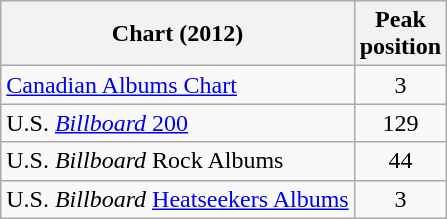<table class="wikitable sortable">
<tr>
<th>Chart (2012)</th>
<th>Peak<br>position</th>
</tr>
<tr>
<td align="left"><a href='#'>Canadian Albums Chart</a></td>
<td align="center">3</td>
</tr>
<tr>
<td align="left">U.S. <a href='#'><em>Billboard</em> 200</a></td>
<td align="center">129</td>
</tr>
<tr>
<td align="left">U.S. <em>Billboard</em> Rock Albums</td>
<td align="center">44</td>
</tr>
<tr>
<td align="left">U.S. <em>Billboard</em> <a href='#'>Heatseekers Albums</a></td>
<td align="center">3</td>
</tr>
</table>
